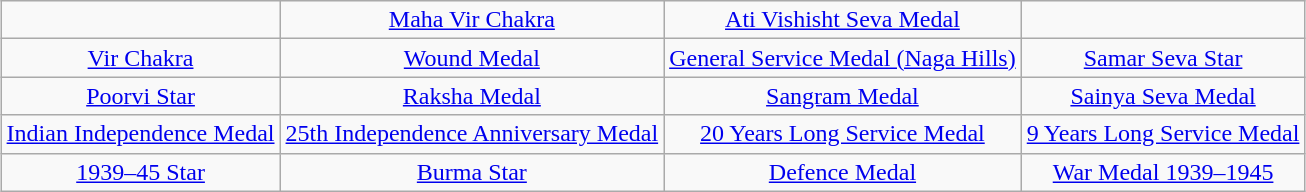<table class="wikitable" style="margin:1em auto; text-align:center;">
<tr>
<td></td>
<td colspan="1"><a href='#'>Maha Vir Chakra</a></td>
<td colspan= "1"><a href='#'>Ati Vishisht Seva Medal</a></td>
<td></td>
</tr>
<tr>
<td colspan="1"><a href='#'>Vir Chakra</a></td>
<td colspan="1"><a href='#'>Wound Medal</a></td>
<td colspan="1"><a href='#'>General Service Medal (Naga Hills)</a></td>
<td><a href='#'>Samar Seva Star</a></td>
</tr>
<tr>
<td><a href='#'>Poorvi Star</a></td>
<td><a href='#'>Raksha Medal</a></td>
<td><a href='#'>Sangram Medal</a></td>
<td><a href='#'>Sainya Seva Medal</a></td>
</tr>
<tr>
<td><a href='#'>Indian Independence Medal</a></td>
<td><a href='#'>25th Independence Anniversary Medal</a></td>
<td><a href='#'>20 Years Long Service Medal</a></td>
<td><a href='#'>9 Years Long Service Medal</a></td>
</tr>
<tr>
<td><a href='#'>1939–45 Star</a></td>
<td><a href='#'>Burma Star</a></td>
<td><a href='#'>Defence Medal</a></td>
<td><a href='#'>War Medal 1939–1945</a></td>
</tr>
</table>
